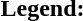<table class="toccolours" style="font-size:100%; white-space:nowrap;">
<tr>
<td><strong>Legend:</strong></td>
<td>      </td>
</tr>
<tr>
<td></td>
</tr>
<tr>
<td></td>
</tr>
</table>
